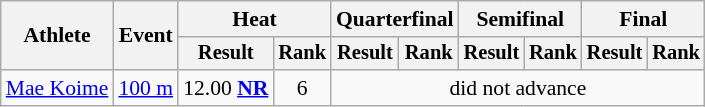<table class=wikitable style="font-size:90%">
<tr>
<th rowspan="2">Athlete</th>
<th rowspan="2">Event</th>
<th colspan="2">Heat</th>
<th colspan="2">Quarterfinal</th>
<th colspan="2">Semifinal</th>
<th colspan="2">Final</th>
</tr>
<tr style="font-size:95%">
<th>Result</th>
<th>Rank</th>
<th>Result</th>
<th>Rank</th>
<th>Result</th>
<th>Rank</th>
<th>Result</th>
<th>Rank</th>
</tr>
<tr align=center>
<td align=left><a href='#'>Mae Koime</a></td>
<td align=left><a href='#'>100 m</a></td>
<td>12.00 <strong><a href='#'>NR</a></strong></td>
<td>6</td>
<td colspan=6>did not advance</td>
</tr>
</table>
